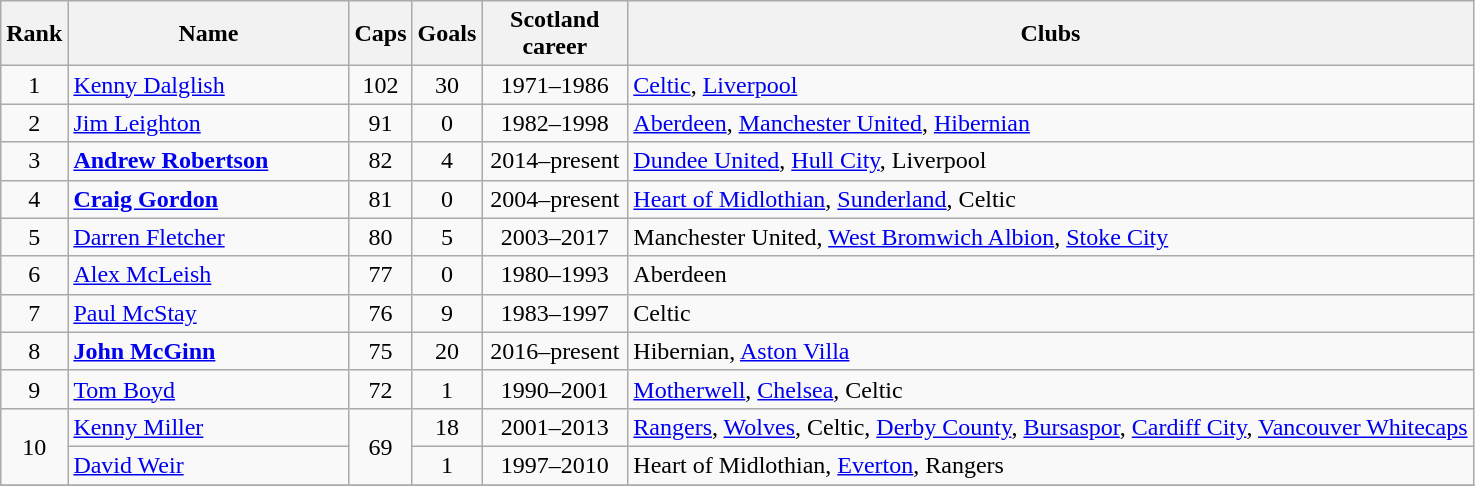<table class="wikitable sortable" style="text-align: center;">
<tr>
<th>Rank</th>
<th class="unsortable" width=180px>Name</th>
<th>Caps</th>
<th>Goals</th>
<th class="unsortable" width=90px>Scotland career</th>
<th class="unsortable">Clubs</th>
</tr>
<tr>
<td>1</td>
<td style="text-align: left;"><a href='#'>Kenny Dalglish</a></td>
<td>102</td>
<td>30</td>
<td>1971–1986</td>
<td style="text-align: left;"><a href='#'>Celtic</a>, <a href='#'>Liverpool</a></td>
</tr>
<tr>
<td>2</td>
<td style="text-align: left;"><a href='#'>Jim Leighton</a></td>
<td>91</td>
<td>0</td>
<td>1982–1998</td>
<td style="text-align: left;"><a href='#'>Aberdeen</a>, <a href='#'>Manchester United</a>, <a href='#'>Hibernian</a></td>
</tr>
<tr>
<td>3</td>
<td style="text-align: left;"><strong><a href='#'>Andrew Robertson</a></strong></td>
<td>82</td>
<td>4</td>
<td>2014–present</td>
<td style="text-align: left;"><a href='#'>Dundee United</a>, <a href='#'>Hull City</a>, Liverpool</td>
</tr>
<tr>
<td>4</td>
<td style="text-align: left;"><strong><a href='#'>Craig Gordon</a></strong></td>
<td>81</td>
<td>0</td>
<td>2004–present</td>
<td style="text-align: left;"><a href='#'>Heart of Midlothian</a>, <a href='#'>Sunderland</a>, Celtic</td>
</tr>
<tr>
<td>5</td>
<td style="text-align: left;"><a href='#'>Darren Fletcher</a></td>
<td>80</td>
<td>5</td>
<td>2003–2017</td>
<td style="text-align: left;">Manchester United, <a href='#'>West Bromwich Albion</a>, <a href='#'>Stoke City</a></td>
</tr>
<tr>
<td>6</td>
<td style="text-align: left;"><a href='#'>Alex McLeish</a></td>
<td>77</td>
<td>0</td>
<td>1980–1993</td>
<td style="text-align: left;">Aberdeen</td>
</tr>
<tr>
<td>7</td>
<td style="text-align: left;"><a href='#'>Paul McStay</a></td>
<td>76</td>
<td>9</td>
<td>1983–1997</td>
<td style="text-align: left;">Celtic</td>
</tr>
<tr>
<td>8</td>
<td style="text-align: left;"><strong><a href='#'>John McGinn</a></strong></td>
<td>75</td>
<td>20</td>
<td>2016–present</td>
<td style="text-align: left;">Hibernian, <a href='#'>Aston Villa</a></td>
</tr>
<tr>
<td>9</td>
<td style="text-align: left;"><a href='#'>Tom Boyd</a></td>
<td>72</td>
<td>1</td>
<td>1990–2001</td>
<td style="text-align: left;"><a href='#'>Motherwell</a>, <a href='#'>Chelsea</a>, Celtic</td>
</tr>
<tr>
<td rowspan="2">10</td>
<td style="text-align: left;"><a href='#'>Kenny Miller</a></td>
<td rowspan="2">69</td>
<td>18</td>
<td>2001–2013</td>
<td style="text-align: left;"><a href='#'>Rangers</a>, <a href='#'>Wolves</a>, Celtic, <a href='#'>Derby County</a>, <a href='#'>Bursaspor</a>, <a href='#'>Cardiff City</a>, <a href='#'>Vancouver Whitecaps</a></td>
</tr>
<tr>
<td style="text-align: left;"><a href='#'>David Weir</a></td>
<td>1</td>
<td>1997–2010</td>
<td style="text-align: left;">Heart of Midlothian, <a href='#'>Everton</a>, Rangers</td>
</tr>
<tr>
</tr>
</table>
